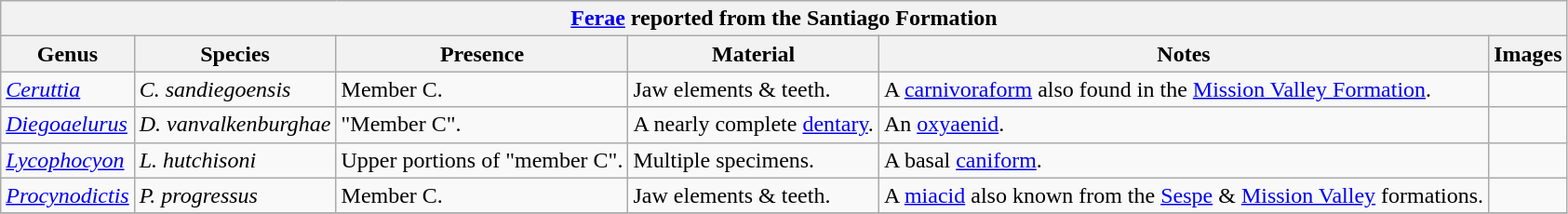<table class="wikitable" align="center">
<tr>
<th colspan="6" align="center"><strong><a href='#'>Ferae</a> reported from the Santiago Formation</strong></th>
</tr>
<tr>
<th>Genus</th>
<th>Species</th>
<th>Presence</th>
<th><strong>Material</strong></th>
<th>Notes</th>
<th>Images</th>
</tr>
<tr>
<td><em><a href='#'>Ceruttia</a></em></td>
<td><em>C. sandiegoensis</em></td>
<td>Member C.</td>
<td>Jaw elements & teeth.</td>
<td>A <a href='#'>carnivoraform</a> also found in the <a href='#'>Mission Valley Formation</a>.</td>
<td></td>
</tr>
<tr>
<td><em><a href='#'>Diegoaelurus</a></em></td>
<td><em>D. vanvalkenburghae</em></td>
<td>"Member C".</td>
<td>A nearly complete <a href='#'>dentary</a>.</td>
<td>An <a href='#'>oxyaenid</a>.</td>
<td></td>
</tr>
<tr>
<td><em><a href='#'>Lycophocyon</a></em></td>
<td><em>L. hutchisoni</em></td>
<td>Upper portions of "member C".</td>
<td>Multiple specimens.</td>
<td>A basal <a href='#'>caniform</a>.</td>
<td></td>
</tr>
<tr>
<td><em><a href='#'>Procynodictis</a></em></td>
<td><em>P. progressus</em></td>
<td>Member C.</td>
<td>Jaw elements & teeth.</td>
<td>A <a href='#'>miacid</a> also known from the <a href='#'>Sespe</a> & <a href='#'>Mission Valley</a> formations.</td>
<td></td>
</tr>
<tr>
</tr>
</table>
